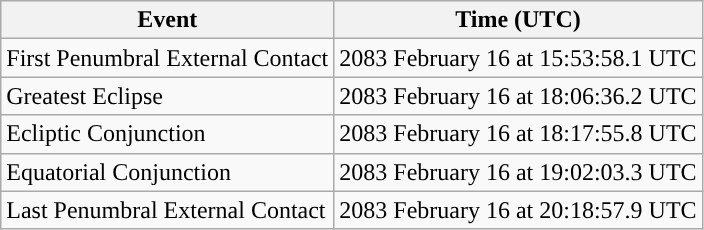<table class="wikitable">
<tr>
<th>Event</th>
<th>Time (UTC)</th>
</tr>
<tr>
<td>First Penumbral External Contact</td>
<td>2083 February 16 at 15:53:58.1 UTC</td>
</tr>
<tr>
<td>Greatest Eclipse</td>
<td>2083 February 16 at 18:06:36.2 UTC</td>
</tr>
<tr>
<td>Ecliptic Conjunction</td>
<td>2083 February 16 at 18:17:55.8 UTC</td>
</tr>
<tr>
<td>Equatorial Conjunction</td>
<td>2083 February 16 at 19:02:03.3 UTC</td>
</tr>
<tr>
<td>Last Penumbral External Contact</td>
<td>2083 February 16 at 20:18:57.9 UTC</td>
</tr>
</table>
